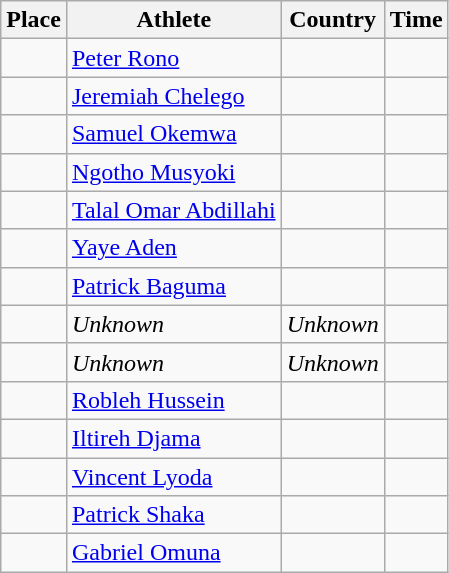<table class="wikitable mw-datatable sortable">
<tr>
<th>Place</th>
<th>Athlete</th>
<th>Country</th>
<th>Time</th>
</tr>
<tr>
<td></td>
<td><a href='#'>Peter Rono</a></td>
<td></td>
<td></td>
</tr>
<tr>
<td></td>
<td><a href='#'>Jeremiah Chelego</a></td>
<td></td>
<td></td>
</tr>
<tr>
<td></td>
<td><a href='#'>Samuel Okemwa</a></td>
<td></td>
<td></td>
</tr>
<tr>
<td></td>
<td><a href='#'>Ngotho Musyoki</a></td>
<td></td>
<td></td>
</tr>
<tr>
<td></td>
<td><a href='#'>Talal Omar Abdillahi</a></td>
<td></td>
<td></td>
</tr>
<tr>
<td></td>
<td><a href='#'>Yaye Aden</a></td>
<td></td>
<td></td>
</tr>
<tr>
<td></td>
<td><a href='#'>Patrick Baguma</a></td>
<td></td>
<td></td>
</tr>
<tr>
<td></td>
<td><em>Unknown</em></td>
<td><em>Unknown</em></td>
<td></td>
</tr>
<tr>
<td></td>
<td><em>Unknown</em></td>
<td><em>Unknown</em></td>
<td></td>
</tr>
<tr>
<td></td>
<td><a href='#'>Robleh Hussein</a></td>
<td></td>
<td></td>
</tr>
<tr>
<td></td>
<td><a href='#'>Iltireh Djama</a></td>
<td></td>
<td></td>
</tr>
<tr>
<td></td>
<td><a href='#'>Vincent Lyoda</a></td>
<td></td>
<td></td>
</tr>
<tr>
<td></td>
<td><a href='#'>Patrick Shaka</a></td>
<td></td>
<td></td>
</tr>
<tr>
<td></td>
<td><a href='#'>Gabriel Omuna</a></td>
<td></td>
<td></td>
</tr>
</table>
